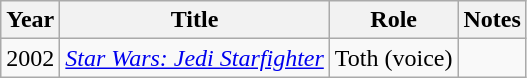<table class="wikitable">
<tr>
<th>Year</th>
<th>Title</th>
<th>Role</th>
<th>Notes</th>
</tr>
<tr>
<td>2002</td>
<td><em><a href='#'>Star Wars: Jedi Starfighter</a></em></td>
<td>Toth (voice)</td>
<td></td>
</tr>
</table>
